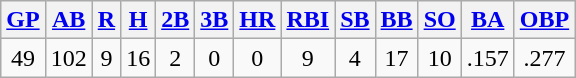<table class="wikitable">
<tr>
<th><a href='#'>GP</a></th>
<th><a href='#'>AB</a></th>
<th><a href='#'>R</a></th>
<th><a href='#'>H</a></th>
<th><a href='#'>2B</a></th>
<th><a href='#'>3B</a></th>
<th><a href='#'>HR</a></th>
<th><a href='#'>RBI</a></th>
<th><a href='#'>SB</a></th>
<th><a href='#'>BB</a></th>
<th><a href='#'>SO</a></th>
<th><a href='#'>BA</a></th>
<th><a href='#'>OBP</a></th>
</tr>
<tr align=center>
<td>49</td>
<td>102</td>
<td>9</td>
<td>16</td>
<td>2</td>
<td>0</td>
<td>0</td>
<td>9</td>
<td>4</td>
<td>17</td>
<td>10</td>
<td>.157</td>
<td>.277</td>
</tr>
</table>
